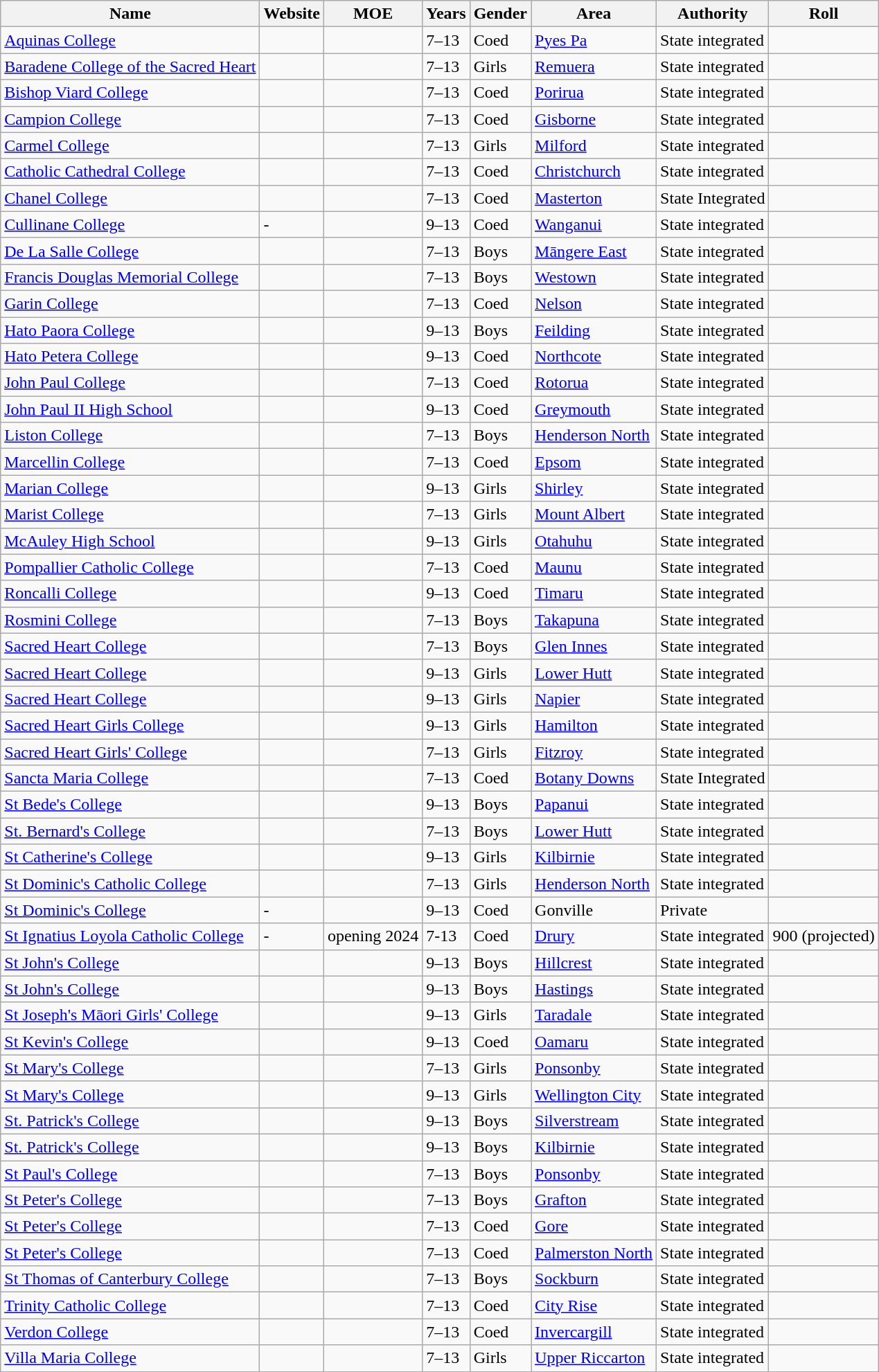<table class="wikitable sortable">
<tr>
<th>Name</th>
<th>Website</th>
<th>MOE</th>
<th>Years</th>
<th>Gender</th>
<th>Area</th>
<th>Authority</th>
<th>Roll</th>
</tr>
<tr>
<td><a href='#'>Aquinas College</a></td>
<td></td>
<td></td>
<td>7–13</td>
<td>Coed</td>
<td><a href='#'>Pyes Pa</a></td>
<td>State integrated</td>
<td></td>
</tr>
<tr>
<td><a href='#'>Baradene College of the Sacred Heart</a></td>
<td></td>
<td></td>
<td>7–13</td>
<td>Girls</td>
<td><a href='#'>Remuera</a></td>
<td>State integrated</td>
<td></td>
</tr>
<tr>
<td><a href='#'>Bishop Viard College</a></td>
<td></td>
<td></td>
<td>7–13</td>
<td>Coed</td>
<td><a href='#'>Porirua</a></td>
<td>State integrated</td>
<td></td>
</tr>
<tr>
<td><a href='#'>Campion College</a></td>
<td></td>
<td></td>
<td>7–13</td>
<td>Coed</td>
<td><a href='#'>Gisborne</a></td>
<td>State integrated</td>
<td></td>
</tr>
<tr>
<td><a href='#'>Carmel College</a></td>
<td></td>
<td></td>
<td>7–13</td>
<td>Girls</td>
<td><a href='#'>Milford</a></td>
<td>State integrated</td>
<td></td>
</tr>
<tr>
<td><a href='#'>Catholic Cathedral College</a></td>
<td></td>
<td></td>
<td>7–13</td>
<td>Coed</td>
<td><a href='#'>Christchurch</a></td>
<td>State integrated</td>
<td></td>
</tr>
<tr>
<td><a href='#'>Chanel College</a></td>
<td></td>
<td></td>
<td>7–13</td>
<td>Coed</td>
<td><a href='#'>Masterton</a></td>
<td>State Integrated</td>
<td></td>
</tr>
<tr>
<td><a href='#'>Cullinane College</a></td>
<td>-</td>
<td></td>
<td>9–13</td>
<td>Coed</td>
<td><a href='#'>Wanganui</a></td>
<td>State integrated</td>
<td></td>
</tr>
<tr>
<td><a href='#'>De La Salle College</a></td>
<td></td>
<td></td>
<td>7–13</td>
<td>Boys</td>
<td><a href='#'>Māngere East</a></td>
<td>State integrated</td>
<td></td>
</tr>
<tr>
<td><a href='#'>Francis Douglas Memorial College</a></td>
<td></td>
<td></td>
<td>7–13</td>
<td>Boys</td>
<td><a href='#'>Westown</a></td>
<td>State integrated</td>
<td></td>
</tr>
<tr>
<td><a href='#'>Garin College</a></td>
<td></td>
<td></td>
<td>7–13</td>
<td>Coed</td>
<td><a href='#'>Nelson</a></td>
<td>State integrated</td>
<td></td>
</tr>
<tr>
<td><a href='#'>Hato Paora College</a></td>
<td></td>
<td></td>
<td>9–13</td>
<td>Boys</td>
<td><a href='#'>Feilding</a></td>
<td>State integrated</td>
<td></td>
</tr>
<tr>
<td><a href='#'>Hato Petera College</a></td>
<td></td>
<td></td>
<td>9–13</td>
<td>Coed</td>
<td><a href='#'>Northcote</a></td>
<td>State integrated</td>
<td></td>
</tr>
<tr>
<td><a href='#'>John Paul College</a></td>
<td></td>
<td></td>
<td>7–13</td>
<td>Coed</td>
<td><a href='#'>Rotorua</a></td>
<td>State integrated</td>
<td></td>
</tr>
<tr>
<td><a href='#'>John Paul II High School</a></td>
<td></td>
<td></td>
<td>9–13</td>
<td>Coed</td>
<td><a href='#'>Greymouth</a></td>
<td>State integrated</td>
<td></td>
</tr>
<tr>
<td><a href='#'>Liston College</a></td>
<td></td>
<td></td>
<td>7–13</td>
<td>Boys</td>
<td><a href='#'>Henderson North</a></td>
<td>State integrated</td>
<td></td>
</tr>
<tr>
<td><a href='#'>Marcellin College</a></td>
<td></td>
<td></td>
<td>7–13</td>
<td>Coed</td>
<td><a href='#'>Epsom</a></td>
<td>State integrated</td>
<td></td>
</tr>
<tr>
<td><a href='#'>Marian College</a></td>
<td></td>
<td></td>
<td>9–13</td>
<td>Girls</td>
<td><a href='#'>Shirley</a></td>
<td>State integrated</td>
<td></td>
</tr>
<tr>
<td><a href='#'>Marist College</a></td>
<td></td>
<td></td>
<td>7–13</td>
<td>Girls</td>
<td><a href='#'>Mount Albert</a></td>
<td>State integrated</td>
<td></td>
</tr>
<tr>
<td><a href='#'>McAuley High School</a></td>
<td></td>
<td></td>
<td>9–13</td>
<td>Girls</td>
<td><a href='#'>Otahuhu</a></td>
<td>State integrated</td>
<td></td>
</tr>
<tr>
<td><a href='#'>Pompallier Catholic College</a></td>
<td></td>
<td></td>
<td>7–13</td>
<td>Coed</td>
<td><a href='#'>Maunu</a></td>
<td>State integrated</td>
<td></td>
</tr>
<tr>
<td><a href='#'>Roncalli College</a></td>
<td></td>
<td></td>
<td>9–13</td>
<td>Coed</td>
<td><a href='#'>Timaru</a></td>
<td>State integrated</td>
<td></td>
</tr>
<tr>
<td><a href='#'>Rosmini College</a></td>
<td></td>
<td></td>
<td>7–13</td>
<td>Boys</td>
<td><a href='#'>Takapuna</a></td>
<td>State integrated</td>
<td></td>
</tr>
<tr>
<td><a href='#'>Sacred Heart College</a></td>
<td></td>
<td></td>
<td>7–13</td>
<td>Boys</td>
<td><a href='#'>Glen Innes</a></td>
<td>State integrated</td>
<td></td>
</tr>
<tr>
<td><a href='#'>Sacred Heart College</a></td>
<td></td>
<td></td>
<td>9–13</td>
<td>Girls</td>
<td><a href='#'>Lower Hutt</a></td>
<td>State integrated</td>
<td></td>
</tr>
<tr>
<td><a href='#'>Sacred Heart College</a></td>
<td></td>
<td></td>
<td>9–13</td>
<td>Girls</td>
<td><a href='#'>Napier</a></td>
<td>State integrated</td>
<td></td>
</tr>
<tr>
<td><a href='#'>Sacred Heart Girls College</a></td>
<td></td>
<td></td>
<td>9–13</td>
<td>Girls</td>
<td><a href='#'>Hamilton</a></td>
<td>State integrated</td>
<td></td>
</tr>
<tr>
<td><a href='#'>Sacred Heart Girls' College</a></td>
<td></td>
<td></td>
<td>7–13</td>
<td>Girls</td>
<td><a href='#'>Fitzroy</a></td>
<td>State integrated</td>
<td></td>
</tr>
<tr>
<td><a href='#'>Sancta Maria College</a></td>
<td></td>
<td></td>
<td>7–13</td>
<td>Coed</td>
<td><a href='#'>Botany Downs</a></td>
<td>State Integrated</td>
<td></td>
</tr>
<tr>
<td><a href='#'>St Bede's College</a></td>
<td></td>
<td></td>
<td>9–13</td>
<td>Boys</td>
<td><a href='#'>Papanui</a></td>
<td>State integrated</td>
<td></td>
</tr>
<tr>
<td><a href='#'>St. Bernard's College</a></td>
<td></td>
<td></td>
<td>7–13</td>
<td>Boys</td>
<td><a href='#'>Lower Hutt</a></td>
<td>State integrated</td>
<td></td>
</tr>
<tr>
<td><a href='#'>St Catherine's College</a></td>
<td></td>
<td></td>
<td>9–13</td>
<td>Girls</td>
<td><a href='#'>Kilbirnie</a></td>
<td>State integrated</td>
<td></td>
</tr>
<tr>
<td><a href='#'>St Dominic's Catholic College</a></td>
<td></td>
<td></td>
<td>7–13</td>
<td>Girls</td>
<td><a href='#'>Henderson North</a></td>
<td>State integrated</td>
<td></td>
</tr>
<tr>
<td><a href='#'>St Dominic's College</a></td>
<td>-</td>
<td></td>
<td>9–13</td>
<td>Coed</td>
<td>Gonville</td>
<td>Private</td>
<td></td>
</tr>
<tr>
<td><a href='#'>St Ignatius Loyola Catholic College</a></td>
<td>-</td>
<td>opening 2024</td>
<td>7-13</td>
<td>Coed</td>
<td><a href='#'>Drury</a></td>
<td>State integrated</td>
<td>900 (projected)</td>
</tr>
<tr>
<td><a href='#'>St John's College</a></td>
<td></td>
<td></td>
<td>9–13</td>
<td>Boys</td>
<td><a href='#'>Hillcrest</a></td>
<td>State integrated</td>
<td></td>
</tr>
<tr>
<td><a href='#'>St John's College</a></td>
<td></td>
<td></td>
<td>9–13</td>
<td>Boys</td>
<td><a href='#'>Hastings</a></td>
<td>State integrated</td>
<td></td>
</tr>
<tr>
<td><a href='#'>St Joseph's Māori Girls' College</a></td>
<td></td>
<td></td>
<td>9–13</td>
<td>Girls</td>
<td><a href='#'>Taradale</a></td>
<td>State integrated</td>
<td></td>
</tr>
<tr>
<td><a href='#'>St Kevin's College</a></td>
<td></td>
<td></td>
<td>9–13</td>
<td>Coed</td>
<td><a href='#'>Oamaru</a></td>
<td>State integrated</td>
<td></td>
</tr>
<tr>
<td><a href='#'>St Mary's College</a></td>
<td></td>
<td></td>
<td>7–13</td>
<td>Girls</td>
<td><a href='#'>Ponsonby</a></td>
<td>State integrated</td>
<td></td>
</tr>
<tr>
<td><a href='#'>St Mary's College</a></td>
<td></td>
<td></td>
<td>9–13</td>
<td>Girls</td>
<td><a href='#'>Wellington City</a></td>
<td>State integrated</td>
<td></td>
</tr>
<tr>
<td><a href='#'>St. Patrick's College</a></td>
<td></td>
<td></td>
<td>9–13</td>
<td>Boys</td>
<td><a href='#'>Silverstream</a></td>
<td>State integrated</td>
<td></td>
</tr>
<tr>
<td><a href='#'>St. Patrick's College</a></td>
<td></td>
<td></td>
<td>9–13</td>
<td>Boys</td>
<td><a href='#'>Kilbirnie</a></td>
<td>State integrated</td>
<td></td>
</tr>
<tr>
<td><a href='#'>St Paul's College</a></td>
<td></td>
<td></td>
<td>7–13</td>
<td>Boys</td>
<td><a href='#'>Ponsonby</a></td>
<td>State integrated</td>
<td></td>
</tr>
<tr>
<td><a href='#'>St Peter's College</a></td>
<td></td>
<td></td>
<td>7–13</td>
<td>Boys</td>
<td><a href='#'>Grafton</a></td>
<td>State integrated</td>
<td></td>
</tr>
<tr>
<td><a href='#'>St Peter's College</a></td>
<td></td>
<td></td>
<td>7–13</td>
<td>Coed</td>
<td><a href='#'>Gore</a></td>
<td>State integrated</td>
<td></td>
</tr>
<tr>
<td><a href='#'>St Peter's College</a></td>
<td></td>
<td></td>
<td>7–13</td>
<td>Coed</td>
<td><a href='#'>Palmerston North</a></td>
<td>State integrated</td>
<td></td>
</tr>
<tr>
<td><a href='#'>St Thomas of Canterbury College</a></td>
<td></td>
<td></td>
<td>7–13</td>
<td>Boys</td>
<td><a href='#'>Sockburn</a></td>
<td>State integrated</td>
<td></td>
</tr>
<tr>
<td><a href='#'>Trinity Catholic College</a></td>
<td></td>
<td></td>
<td>7–13</td>
<td>Coed</td>
<td><a href='#'>City Rise</a></td>
<td>State integrated</td>
<td></td>
</tr>
<tr>
<td><a href='#'>Verdon College</a></td>
<td></td>
<td></td>
<td>7–13</td>
<td>Coed</td>
<td><a href='#'>Invercargill</a></td>
<td>State integrated</td>
<td></td>
</tr>
<tr>
<td><a href='#'>Villa Maria College</a></td>
<td></td>
<td></td>
<td>7–13</td>
<td>Girls</td>
<td><a href='#'>Upper Riccarton</a></td>
<td>State integrated</td>
<td></td>
</tr>
</table>
